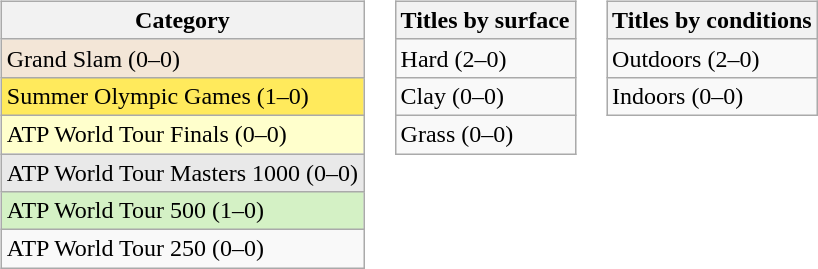<table>
<tr>
<td valign=top><br><table class=wikitable>
<tr>
<th>Category</th>
</tr>
<tr bgcolor=#F3E6D7>
<td>Grand Slam (0–0)</td>
</tr>
<tr bgcolor=FFEA5C>
<td>Summer Olympic Games (1–0)</td>
</tr>
<tr bgcolor=#FFFFCC>
<td>ATP World Tour Finals (0–0)</td>
</tr>
<tr bgcolor=#E9E9E9>
<td>ATP World Tour Masters 1000 (0–0)</td>
</tr>
<tr bgcolor=#D4F1C5>
<td>ATP World Tour 500 (1–0)</td>
</tr>
<tr>
<td>ATP World Tour 250 (0–0)</td>
</tr>
</table>
</td>
<td valign=top><br><table class=wikitable>
<tr>
<th>Titles by surface</th>
</tr>
<tr>
<td>Hard (2–0)</td>
</tr>
<tr>
<td>Clay (0–0)</td>
</tr>
<tr>
<td>Grass (0–0)</td>
</tr>
</table>
</td>
<td valign=top><br><table class=wikitable>
<tr>
<th>Titles by conditions</th>
</tr>
<tr>
<td>Outdoors (2–0)</td>
</tr>
<tr>
<td>Indoors (0–0)</td>
</tr>
</table>
</td>
</tr>
</table>
